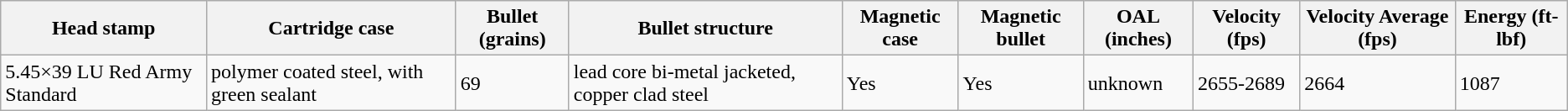<table class="wikitable">
<tr>
<th>Head stamp</th>
<th>Cartridge case</th>
<th>Bullet (grains)</th>
<th>Bullet structure</th>
<th>Magnetic case</th>
<th>Magnetic bullet</th>
<th>OAL (inches)</th>
<th>Velocity (fps)</th>
<th>Velocity Average (fps)</th>
<th>Energy (ft-lbf)</th>
</tr>
<tr>
<td>5.45×39 LU Red Army Standard</td>
<td>polymer coated steel, with green sealant</td>
<td>69</td>
<td>lead core bi-metal jacketed, copper clad steel</td>
<td>Yes</td>
<td>Yes</td>
<td>unknown</td>
<td>2655-2689</td>
<td>2664</td>
<td>1087</td>
</tr>
</table>
